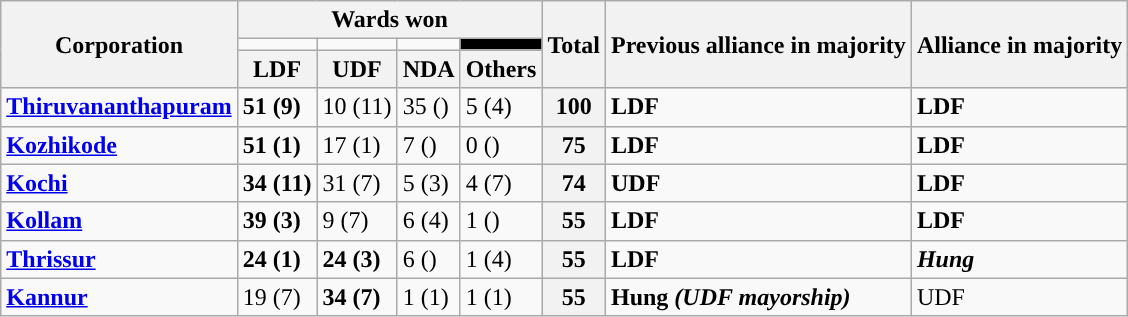<table class="wikitable">
<tr>
<th rowspan="3">Corporation</th>
<th colspan="4">Wards won</th>
<th rowspan="3">Total</th>
<th rowspan="3">Previous alliance in majority</th>
<th rowspan="3">Alliance in majority</th>
</tr>
<tr>
<td style="background:"></td>
<td style="background:"></td>
<td style="background:"></td>
<td style="background:black"></td>
</tr>
<tr>
<th>LDF</th>
<th>UDF</th>
<th>NDA</th>
<th>Others</th>
</tr>
<tr>
<td><strong><a href='#'>Thiruvananthapuram</a></strong></td>
<td><strong>51 (9)</strong></td>
<td>10 (11)</td>
<td>35 ()</td>
<td>5 (4)</td>
<th>100</th>
<td><strong>LDF</strong></td>
<td><strong>LDF</strong></td>
</tr>
<tr>
<td><strong><a href='#'>Kozhikode</a></strong></td>
<td><strong>51 (1)</strong></td>
<td>17 (1)</td>
<td>7 ()</td>
<td>0 ()</td>
<th>75</th>
<td><strong>LDF</strong></td>
<td><strong>LDF</strong></td>
</tr>
<tr>
<td><strong><a href='#'>Kochi</a></strong></td>
<td><strong>34 (11)</strong></td>
<td>31 (7)</td>
<td>5 (3)</td>
<td>4 (7)</td>
<th>74</th>
<td><strong>UDF</strong></td>
<td><strong>LDF</strong></td>
</tr>
<tr>
<td><strong><a href='#'>Kollam</a></strong></td>
<td><strong>39 (3)</strong></td>
<td>9 (7)</td>
<td>6 (4)</td>
<td>1 ()</td>
<th>55</th>
<td><strong>LDF</strong></td>
<td><strong>LDF</strong></td>
</tr>
<tr>
<td><strong><a href='#'>Thrissur</a></strong></td>
<td><strong>24 (1)</strong></td>
<td><strong>24 (3)</strong></td>
<td>6 ()</td>
<td>1 (4)</td>
<th>55</th>
<td><strong>LDF</strong></td>
<td><strong><em>Hung</em></strong></td>
</tr>
<tr>
<td><strong><a href='#'>Kannur</a></strong></td>
<td>19 (7)</td>
<td><strong>34 (7)</strong></td>
<td>1 (1)</td>
<td>1 (1)</td>
<th>55</th>
<td><strong>Hung <em>(UDF mayorship)<strong><em></td>
<td></strong>UDF<strong></td>
</tr>
</table>
